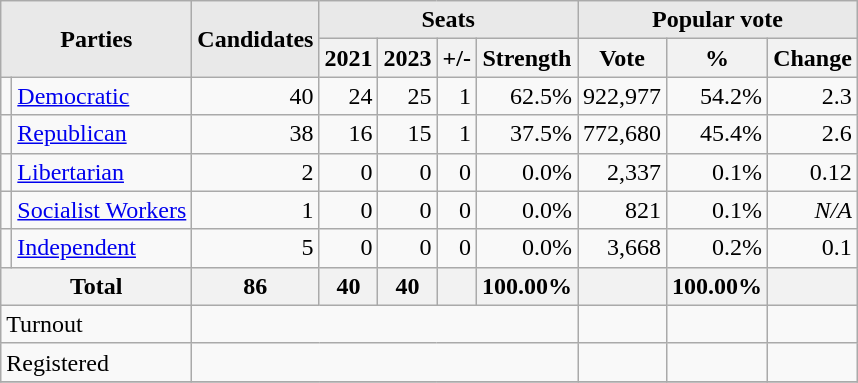<table class=wikitable>
<tr>
<th style="background-color:#E9E9E9" align=center rowspan= 2 colspan=2>Parties</th>
<th style="background-color:#E9E9E9" align=center rowspan= 2>Candidates</th>
<th style="background-color:#E9E9E9" align=center colspan=4>Seats</th>
<th style="background-color:#E9E9E9" align=center colspan=3>Popular vote</th>
</tr>
<tr>
<th align=center>2021</th>
<th align=center>2023</th>
<th align=center>+/-</th>
<th align=center>Strength</th>
<th align=center>Vote</th>
<th align=center>%</th>
<th align=center>Change</th>
</tr>
<tr>
<td></td>
<td align=left><a href='#'>Democratic</a></td>
<td align=right>40</td>
<td align=right>24</td>
<td align=right>25</td>
<td align=right> 1</td>
<td align=right>62.5%</td>
<td align=right>922,977</td>
<td align=right>54.2%</td>
<td align=right> 2.3</td>
</tr>
<tr>
<td></td>
<td align=left><a href='#'>Republican</a></td>
<td align=right>38</td>
<td align=right>16</td>
<td align=right>15</td>
<td align=right> 1</td>
<td align=right>37.5%</td>
<td align=right>772,680</td>
<td align=right>45.4%</td>
<td align=right> 2.6</td>
</tr>
<tr>
<td></td>
<td><a href='#'>Libertarian</a></td>
<td align=right>2</td>
<td align=right>0</td>
<td align=right>0</td>
<td align=right> 0</td>
<td align=right>0.0%</td>
<td align=right>2,337</td>
<td align=right>0.1%</td>
<td align=right> 0.12</td>
</tr>
<tr>
<td></td>
<td><a href='#'>Socialist Workers</a></td>
<td align=right>1</td>
<td align=right>0</td>
<td align=right>0</td>
<td align=right> 0</td>
<td align=right>0.0%</td>
<td align=right>821</td>
<td align=right>0.1%</td>
<td align=right><em>N/A</em></td>
</tr>
<tr>
<td></td>
<td><a href='#'>Independent</a></td>
<td align=right>5</td>
<td align=right>0</td>
<td align=right>0</td>
<td align=right> 0</td>
<td align=right>0.0%</td>
<td align=right>3,668</td>
<td align=right>0.2%</td>
<td align=right> 0.1</td>
</tr>
<tr>
<th align=center colspan="2">Total</th>
<th align=center>86</th>
<th align=center>40</th>
<th align=center>40</th>
<th align=center></th>
<th align=center>100.00%</th>
<th align=center></th>
<th align=center>100.00%</th>
<th align=center></th>
</tr>
<tr>
<td align=left colspan="2">Turnout</td>
<td colspan=5></td>
<td align=right></td>
<td align=right></td>
<td align=right></td>
</tr>
<tr>
<td align=left colspan="2">Registered</td>
<td colspan=5></td>
<td align=right></td>
<td align=right></td>
<td align=right></td>
</tr>
<tr>
</tr>
</table>
